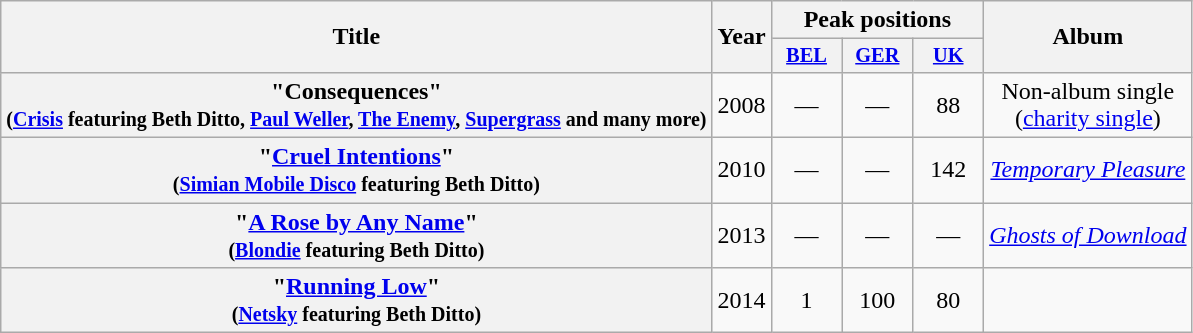<table class="wikitable plainrowheaders" style="text-align:center;">
<tr>
<th scope="col" rowspan="2">Title</th>
<th scope="col" rowspan="2">Year</th>
<th scope="col" colspan="3">Peak positions</th>
<th scope="col" rowspan="2">Album</th>
</tr>
<tr>
<th scope="col" style="width:3em;font-size:85%;"><a href='#'>BEL</a><br></th>
<th scope="col" style="width:3em;font-size:85%;"><a href='#'>GER</a><br></th>
<th scope="col" style="width:3em;font-size:85%;"><a href='#'>UK</a><br></th>
</tr>
<tr>
<th scope="row">"Consequences"<br><small>(<a href='#'>Crisis</a> featuring Beth Ditto, <a href='#'>Paul Weller</a>, <a href='#'>The Enemy</a>, <a href='#'>Supergrass</a> and many more)</small></th>
<td>2008</td>
<td>—</td>
<td>—</td>
<td>88<br></td>
<td>Non-album single<br>(<a href='#'>charity single</a>)</td>
</tr>
<tr>
<th scope="row">"<a href='#'>Cruel Intentions</a>"<br><small>(<a href='#'>Simian Mobile Disco</a> featuring Beth Ditto)</small></th>
<td>2010</td>
<td>—</td>
<td>—</td>
<td>142<br></td>
<td><em><a href='#'>Temporary Pleasure</a></em></td>
</tr>
<tr>
<th scope="row">"<a href='#'>A Rose by Any Name</a>"<br><small>(<a href='#'>Blondie</a> featuring Beth Ditto)</small></th>
<td>2013</td>
<td>—</td>
<td>—</td>
<td>—</td>
<td><em><a href='#'>Ghosts of Download</a></em></td>
</tr>
<tr>
<th scope="row">"<a href='#'>Running Low</a>"<br><small>(<a href='#'>Netsky</a> featuring Beth Ditto)</small></th>
<td>2014</td>
<td>1</td>
<td>100</td>
<td>80</td>
<td></td>
</tr>
</table>
